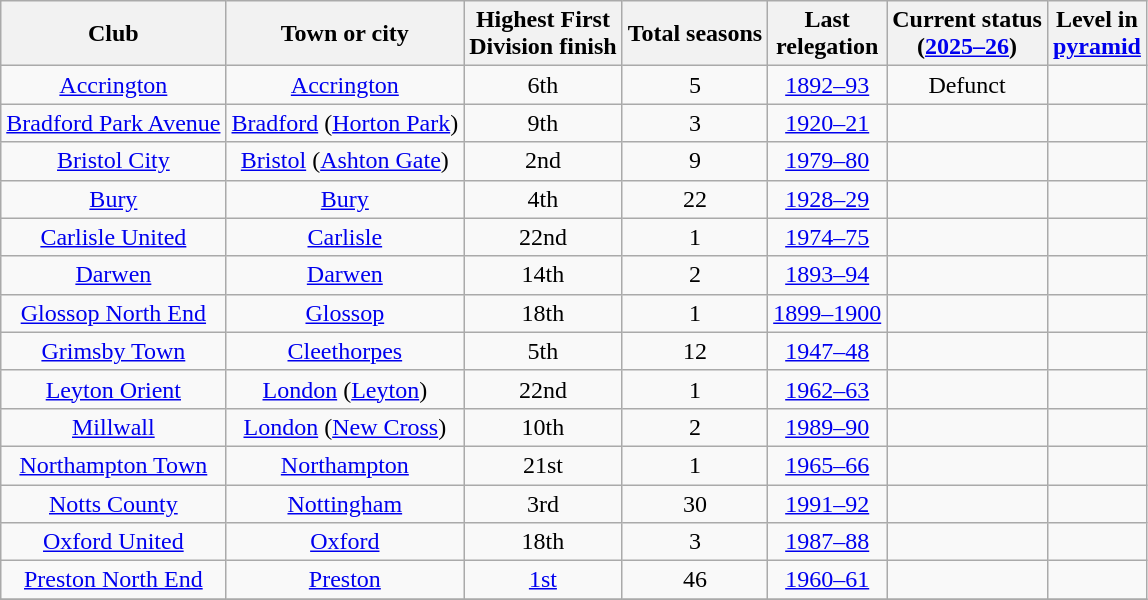<table class="wikitable sortable" style="text-align:center; font-size:97;">
<tr>
<th>Club</th>
<th>Town or city</th>
<th>Highest First<br>Division finish</th>
<th>Total seasons</th>
<th>Last<br>relegation</th>
<th>Current status<br>(<a href='#'>2025–26</a>)</th>
<th>Level in<br><a href='#'>pyramid</a></th>
</tr>
<tr>
<td><a href='#'>Accrington</a></td>
<td><a href='#'>Accrington</a></td>
<td>6th</td>
<td>5</td>
<td><a href='#'>1892–93</a></td>
<td>Defunct</td>
<td></td>
</tr>
<tr>
<td><a href='#'>Bradford Park Avenue</a></td>
<td><a href='#'>Bradford</a> (<a href='#'>Horton Park</a>)</td>
<td>9th</td>
<td>3</td>
<td><a href='#'>1920–21</a></td>
<td></td>
<td></td>
</tr>
<tr>
<td><a href='#'>Bristol City</a></td>
<td><a href='#'>Bristol</a> (<a href='#'>Ashton Gate</a>)</td>
<td>2nd</td>
<td>9</td>
<td><a href='#'>1979–80</a></td>
<td></td>
<td></td>
</tr>
<tr>
<td><a href='#'>Bury</a></td>
<td><a href='#'>Bury</a></td>
<td>4th</td>
<td>22</td>
<td><a href='#'>1928–29</a></td>
<td></td>
<td></td>
</tr>
<tr>
<td><a href='#'>Carlisle United</a></td>
<td><a href='#'>Carlisle</a></td>
<td>22nd</td>
<td>1</td>
<td><a href='#'>1974–75</a></td>
<td></td>
<td></td>
</tr>
<tr>
<td><a href='#'>Darwen</a></td>
<td><a href='#'>Darwen</a></td>
<td>14th</td>
<td>2</td>
<td><a href='#'>1893–94</a></td>
<td></td>
<td></td>
</tr>
<tr>
<td><a href='#'>Glossop North End</a></td>
<td><a href='#'>Glossop</a></td>
<td>18th</td>
<td>1</td>
<td><a href='#'>1899–1900</a></td>
<td></td>
<td></td>
</tr>
<tr>
<td><a href='#'>Grimsby Town</a></td>
<td><a href='#'>Cleethorpes</a></td>
<td>5th</td>
<td>12</td>
<td><a href='#'>1947–48</a></td>
<td></td>
<td></td>
</tr>
<tr>
<td><a href='#'>Leyton Orient</a></td>
<td><a href='#'>London</a> (<a href='#'>Leyton</a>)</td>
<td>22nd</td>
<td>1</td>
<td><a href='#'>1962–63</a></td>
<td></td>
<td></td>
</tr>
<tr>
<td><a href='#'>Millwall</a></td>
<td><a href='#'>London</a> (<a href='#'>New Cross</a>)</td>
<td>10th</td>
<td>2</td>
<td><a href='#'>1989–90</a></td>
<td></td>
<td></td>
</tr>
<tr>
<td><a href='#'>Northampton Town</a></td>
<td><a href='#'>Northampton</a></td>
<td>21st</td>
<td>1</td>
<td><a href='#'>1965–66</a></td>
<td></td>
<td></td>
</tr>
<tr>
<td><a href='#'>Notts County</a></td>
<td><a href='#'>Nottingham</a></td>
<td>3rd</td>
<td>30</td>
<td><a href='#'>1991–92</a></td>
<td></td>
<td></td>
</tr>
<tr>
<td><a href='#'>Oxford United</a></td>
<td><a href='#'>Oxford</a></td>
<td>18th</td>
<td>3</td>
<td><a href='#'>1987–88</a></td>
<td></td>
<td></td>
</tr>
<tr>
<td><a href='#'>Preston North End</a></td>
<td><a href='#'>Preston</a></td>
<td><a href='#'>1st</a></td>
<td>46</td>
<td><a href='#'>1960–61</a></td>
<td></td>
<td></td>
</tr>
<tr>
</tr>
</table>
